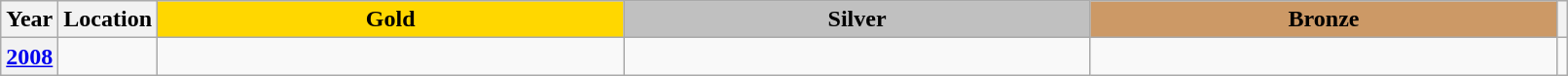<table class="wikitable unsortable" style="text-align:left; width:85%">
<tr>
<th scope="col" style="text-align:center">Year</th>
<th scope="col" style="text-align:center">Location</th>
<td scope="col" style="text-align:center; width:30%; background:gold"><strong>Gold</strong></td>
<td scope="col" style="text-align:center; width:30%; background:silver"><strong>Silver</strong></td>
<td scope="col" style="text-align:center; width:30%; background:#c96"><strong>Bronze</strong></td>
<th scope="col" style="text-align:center"></th>
</tr>
<tr>
<th scope="row" style="text-align:left"><a href='#'>2008</a></th>
<td></td>
<td></td>
<td></td>
<td></td>
<td></td>
</tr>
</table>
